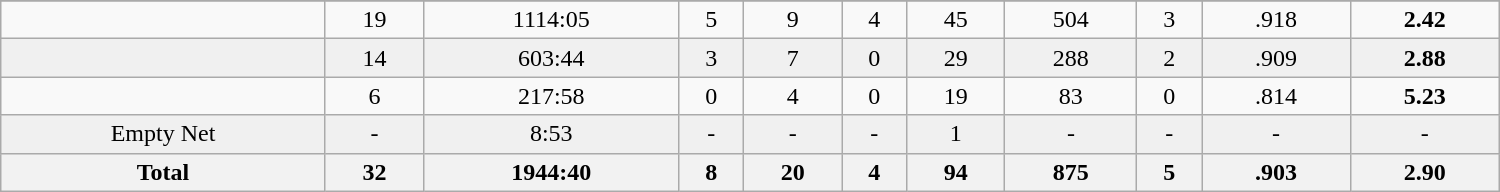<table class="wikitable sortable" width ="1000">
<tr align="center">
</tr>
<tr align="center" bgcolor="">
<td></td>
<td>19</td>
<td>1114:05</td>
<td>5</td>
<td>9</td>
<td>4</td>
<td>45</td>
<td>504</td>
<td>3</td>
<td>.918</td>
<td><strong>2.42</strong></td>
</tr>
<tr align="center" bgcolor="f0f0f0">
<td></td>
<td>14</td>
<td>603:44</td>
<td>3</td>
<td>7</td>
<td>0</td>
<td>29</td>
<td>288</td>
<td>2</td>
<td>.909</td>
<td><strong>2.88</strong></td>
</tr>
<tr align="center" bgcolor="">
<td></td>
<td>6</td>
<td>217:58</td>
<td>0</td>
<td>4</td>
<td>0</td>
<td>19</td>
<td>83</td>
<td>0</td>
<td>.814</td>
<td><strong>5.23</strong></td>
</tr>
<tr align="center" bgcolor="f0f0f0">
<td>Empty Net</td>
<td>-</td>
<td>8:53</td>
<td>-</td>
<td>-</td>
<td>-</td>
<td>1</td>
<td>-</td>
<td>-</td>
<td>-</td>
<td>-</td>
</tr>
<tr>
<th>Total</th>
<th>32</th>
<th>1944:40</th>
<th>8</th>
<th>20</th>
<th>4</th>
<th>94</th>
<th>875</th>
<th>5</th>
<th>.903</th>
<th>2.90</th>
</tr>
</table>
